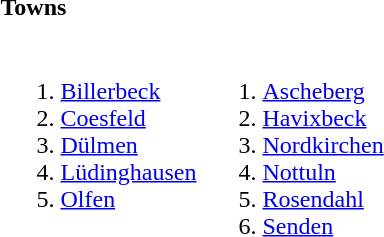<table>
<tr>
<th align=left>Towns</th>
</tr>
<tr valign=top>
<td><br><ol><li><a href='#'>Billerbeck</a></li><li><a href='#'>Coesfeld</a></li><li><a href='#'>Dülmen</a></li><li><a href='#'>Lüdinghausen</a></li><li><a href='#'>Olfen</a></li></ol></td>
<td><br><ol><li><a href='#'>Ascheberg</a></li><li><a href='#'>Havixbeck</a></li><li><a href='#'>Nordkirchen</a></li><li><a href='#'>Nottuln</a></li><li><a href='#'>Rosendahl</a></li><li><a href='#'>Senden</a></li></ol></td>
</tr>
</table>
